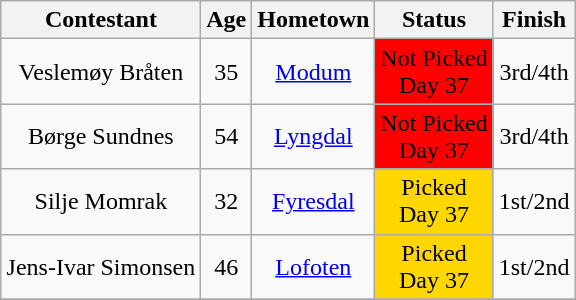<table class="wikitable sortable" style="margin:auto; text-align:center">
<tr>
<th>Contestant</th>
<th>Age</th>
<th>Hometown</th>
<th>Status</th>
<th>Finish</th>
</tr>
<tr>
<td>Veslemøy Bråten</td>
<td>35</td>
<td><a href='#'>Modum</a></td>
<td style="background:#ff0000;">Not Picked<br>Day 37</td>
<td>3rd/4th</td>
</tr>
<tr>
<td>Børge Sundnes</td>
<td>54</td>
<td><a href='#'>Lyngdal</a></td>
<td style="background:#ff0000;">Not Picked<br>Day 37</td>
<td>3rd/4th</td>
</tr>
<tr>
<td>Silje Momrak</td>
<td>32</td>
<td><a href='#'>Fyresdal</a></td>
<td style="background:gold;">Picked<br>Day 37</td>
<td>1st/2nd</td>
</tr>
<tr>
<td>Jens-Ivar Simonsen</td>
<td>46</td>
<td><a href='#'>Lofoten</a></td>
<td style="background:gold;">Picked<br>Day 37</td>
<td>1st/2nd</td>
</tr>
<tr>
</tr>
</table>
